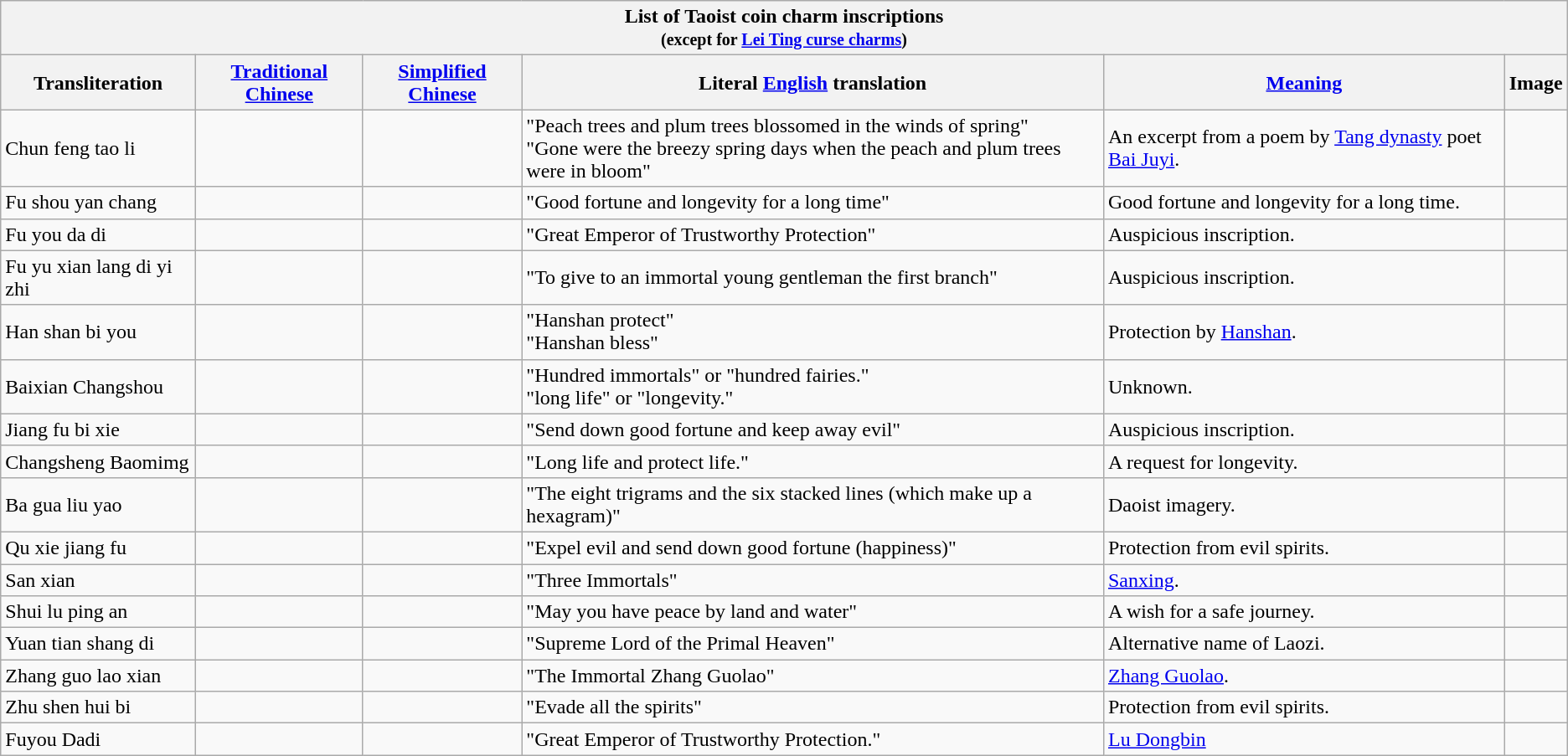<table class="wikitable" style="font-size: 100%">
<tr>
<th colspan=6>List of Taoist coin charm inscriptions<br><small>(except for <a href='#'>Lei Ting curse charms</a>)</small></th>
</tr>
<tr>
<th>Transliteration</th>
<th><a href='#'>Traditional Chinese</a></th>
<th><a href='#'>Simplified Chinese</a></th>
<th>Literal <a href='#'>English</a> translation</th>
<th><a href='#'>Meaning</a></th>
<th>Image</th>
</tr>
<tr>
<td>Chun feng tao li</td>
<td></td>
<td></td>
<td>"Peach trees and plum trees blossomed in the winds of spring"<br>"Gone were the breezy spring days when the peach and plum trees were in bloom"</td>
<td>An excerpt from a poem by <a href='#'>Tang dynasty</a> poet <a href='#'>Bai Juyi</a>.</td>
<td></td>
</tr>
<tr>
<td>Fu shou yan chang</td>
<td></td>
<td></td>
<td>"Good fortune and longevity for a long time"</td>
<td>Good fortune and longevity for a long time.</td>
<td></td>
</tr>
<tr>
<td>Fu you da di</td>
<td></td>
<td></td>
<td>"Great Emperor of Trustworthy Protection"</td>
<td>Auspicious inscription.</td>
<td></td>
</tr>
<tr>
<td>Fu yu xian lang di yi zhi</td>
<td></td>
<td></td>
<td>"To give to an immortal young gentleman the first branch"</td>
<td>Auspicious inscription.</td>
<td></td>
</tr>
<tr>
<td>Han shan bi you</td>
<td></td>
<td></td>
<td>"Hanshan protect"<br>"Hanshan bless"</td>
<td>Protection by <a href='#'>Hanshan</a>.</td>
<td></td>
</tr>
<tr>
<td>Baixian Changshou</td>
<td></td>
<td></td>
<td>"Hundred immortals" or "hundred fairies."<br>"long life" or "longevity."</td>
<td>Unknown.</td>
<td></td>
</tr>
<tr>
<td>Jiang fu bi xie</td>
<td></td>
<td></td>
<td>"Send down good fortune and keep away evil"</td>
<td>Auspicious inscription.</td>
<td></td>
</tr>
<tr>
<td>Changsheng Baomimg</td>
<td></td>
<td></td>
<td>"Long life and protect life."</td>
<td>A request for longevity.</td>
<td></td>
</tr>
<tr>
<td>Ba gua liu yao</td>
<td></td>
<td></td>
<td>"The eight trigrams and the six stacked lines (which make up a hexagram)"</td>
<td>Daoist imagery.</td>
<td></td>
</tr>
<tr>
<td>Qu xie jiang fu</td>
<td></td>
<td></td>
<td>"Expel evil and send down good fortune (happiness)"</td>
<td>Protection from evil spirits.</td>
<td></td>
</tr>
<tr>
<td>San xian</td>
<td></td>
<td></td>
<td>"Three Immortals"</td>
<td><a href='#'>Sanxing</a>.</td>
<td></td>
</tr>
<tr>
<td>Shui lu ping an</td>
<td></td>
<td></td>
<td>"May you have peace by land and water"</td>
<td>A wish for a safe journey.</td>
<td></td>
</tr>
<tr>
<td>Yuan tian shang di</td>
<td></td>
<td></td>
<td>"Supreme Lord of the Primal Heaven"</td>
<td>Alternative name of Laozi.</td>
<td></td>
</tr>
<tr>
<td>Zhang guo lao xian</td>
<td></td>
<td></td>
<td>"The Immortal Zhang Guolao"</td>
<td><a href='#'>Zhang Guolao</a>.</td>
<td></td>
</tr>
<tr>
<td>Zhu shen hui bi</td>
<td></td>
<td></td>
<td>"Evade all the spirits"</td>
<td>Protection from evil spirits.</td>
<td></td>
</tr>
<tr>
<td>Fuyou Dadi</td>
<td></td>
<td></td>
<td>"Great Emperor of Trustworthy Protection."</td>
<td><a href='#'>Lu Dongbin</a></td>
<td></td>
</tr>
</table>
